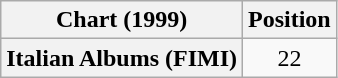<table class="wikitable plainrowheaders" style="text-align:center">
<tr>
<th scope="col">Chart (1999)</th>
<th scope="col">Position</th>
</tr>
<tr>
<th scope="row">Italian Albums (FIMI)</th>
<td>22</td>
</tr>
</table>
